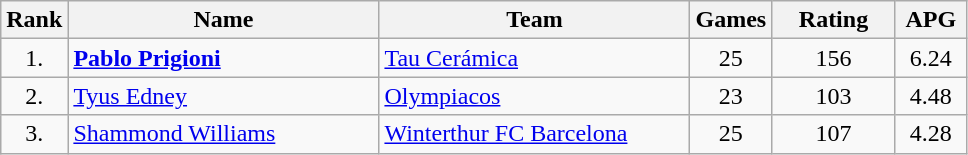<table class="wikitable sortable" style="text-align: center;">
<tr>
<th>Rank</th>
<th width=200>Name</th>
<th width=200>Team</th>
<th>Games</th>
<th width=75>Rating</th>
<th width=40>APG</th>
</tr>
<tr>
<td>1.</td>
<td align="left"> <strong><a href='#'>Pablo Prigioni</a></strong></td>
<td align="left"> <a href='#'>Tau Cerámica</a></td>
<td>25</td>
<td>156</td>
<td>6.24</td>
</tr>
<tr>
<td>2.</td>
<td align="left"> <a href='#'>Tyus Edney</a></td>
<td align="left"> <a href='#'>Olympiacos</a></td>
<td>23</td>
<td>103</td>
<td>4.48</td>
</tr>
<tr>
<td>3.</td>
<td align="left"> <a href='#'>Shammond Williams</a></td>
<td align="left"> <a href='#'>Winterthur FC Barcelona</a></td>
<td>25</td>
<td>107</td>
<td>4.28</td>
</tr>
</table>
